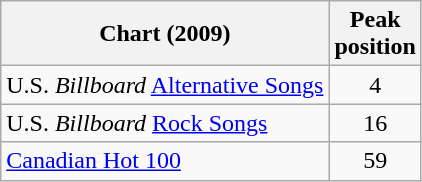<table class="wikitable">
<tr>
<th>Chart (2009)</th>
<th style="text-align:center;">Peak<br>position</th>
</tr>
<tr>
<td>U.S. <em>Billboard</em> <a href='#'>Alternative Songs</a></td>
<td style="text-align:center;">4</td>
</tr>
<tr>
<td>U.S. <em>Billboard</em> <a href='#'>Rock Songs</a></td>
<td style="text-align:center;">16</td>
</tr>
<tr>
<td><a href='#'>Canadian Hot 100</a></td>
<td style="text-align:center;">59</td>
</tr>
</table>
